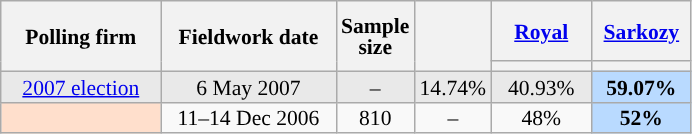<table class="wikitable sortable" style="text-align:center;font-size:90%;line-height:14px;">
<tr style="height:40px;">
<th style="width:100px;" rowspan="2">Polling firm</th>
<th style="width:110px;" rowspan="2">Fieldwork date</th>
<th style="width:35px;" rowspan="2">Sample<br>size</th>
<th style="width:30px;" rowspan="2"></th>
<th class="unsortable" style="width:60px;"><a href='#'>Royal</a><br></th>
<th class="unsortable" style="width:60px;"><a href='#'>Sarkozy</a><br></th>
</tr>
<tr>
<th style="background:"></th>
<th style="background:"></th>
</tr>
<tr style="background:#E9E9E9;">
<td><a href='#'>2007 election</a></td>
<td data-sort-value="2007-05-06">6 May 2007</td>
<td>–</td>
<td>14.74%</td>
<td>40.93%</td>
<td style="background:#B9DAFF;"><strong>59.07%</strong></td>
</tr>
<tr>
<td style="background:#FFDFCC;"></td>
<td data-sort-value="2006-12-14">11–14 Dec 2006</td>
<td>810</td>
<td>–</td>
<td>48%</td>
<td style="background:#B9DAFF;"><strong>52%</strong></td>
</tr>
</table>
